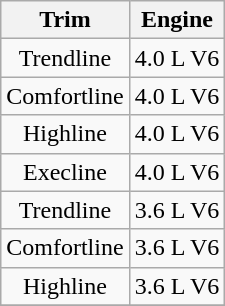<table class="wikitable">
<tr>
<th align="center" valign="center">Trim</th>
<th align="left" valign="center">Engine</th>
</tr>
<tr>
<td align="center" valign="center">Trendline</td>
<td align="left" valign="center">4.0 L V6</td>
</tr>
<tr>
<td align="center" valign="center">Comfortline</td>
<td align="left" valign="center">4.0 L V6</td>
</tr>
<tr>
<td align="center" valign="center">Highline</td>
<td align="left" valign="center">4.0 L V6</td>
</tr>
<tr>
<td align="center" valign="center">Execline</td>
<td align="left" valign="center">4.0 L V6</td>
</tr>
<tr>
<td align="center" valign="center">Trendline</td>
<td align="left" valign="center">3.6 L V6</td>
</tr>
<tr>
<td align="center" valign="center">Comfortline</td>
<td align="left" valign="center">3.6 L V6</td>
</tr>
<tr>
<td align="center" valign="center">Highline</td>
<td align="left" valign="center">3.6 L V6</td>
</tr>
<tr>
</tr>
</table>
